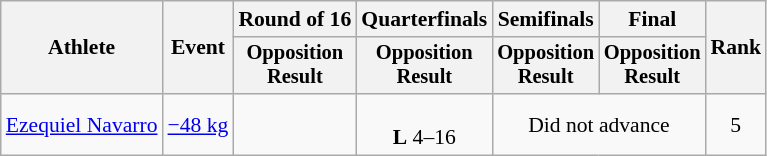<table class="wikitable" style="font-size:90%;">
<tr>
<th rowspan=2>Athlete</th>
<th rowspan=2>Event</th>
<th>Round of 16</th>
<th>Quarterfinals</th>
<th>Semifinals</th>
<th>Final</th>
<th rowspan=2>Rank</th>
</tr>
<tr style="font-size:95%">
<th>Opposition<br>Result</th>
<th>Opposition<br>Result</th>
<th>Opposition<br>Result</th>
<th>Opposition<br>Result</th>
</tr>
<tr align=center>
<td align=left><a href='#'>Ezequiel Navarro</a></td>
<td align=left><a href='#'>−48 kg</a></td>
<td></td>
<td><br><strong>L</strong> 4–16</td>
<td colspan=2>Did not advance</td>
<td>5</td>
</tr>
</table>
